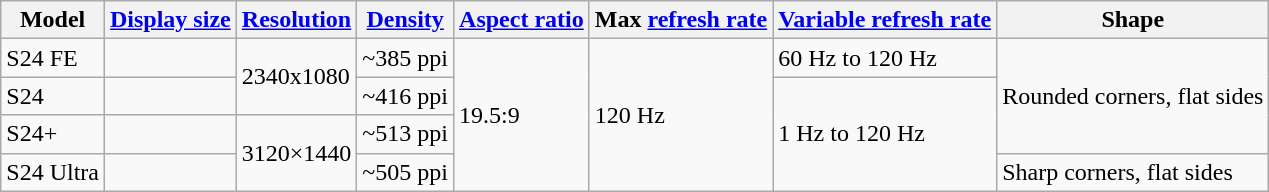<table class="wikitable">
<tr>
<th>Model</th>
<th><a href='#'>Display size</a></th>
<th><a href='#'>Resolution</a></th>
<th><a href='#'>Density</a></th>
<th><a href='#'>Aspect ratio</a></th>
<th>Max <a href='#'>refresh rate</a></th>
<th><a href='#'>Variable refresh rate</a></th>
<th>Shape</th>
</tr>
<tr>
<td>S24 FE</td>
<td></td>
<td rowspan="2">2340x1080</td>
<td>~385 ppi</td>
<td rowspan="4">19.5:9</td>
<td rowspan="4">120 Hz</td>
<td>60 Hz to 120 Hz</td>
<td rowspan="3">Rounded corners, flat sides</td>
</tr>
<tr>
<td>S24</td>
<td></td>
<td>~416 ppi</td>
<td rowspan="3">1 Hz to 120 Hz</td>
</tr>
<tr>
<td>S24+</td>
<td></td>
<td rowspan="2">3120×1440</td>
<td>~513 ppi</td>
</tr>
<tr>
<td>S24 Ultra</td>
<td></td>
<td>~505 ppi</td>
<td>Sharp corners, flat sides</td>
</tr>
</table>
